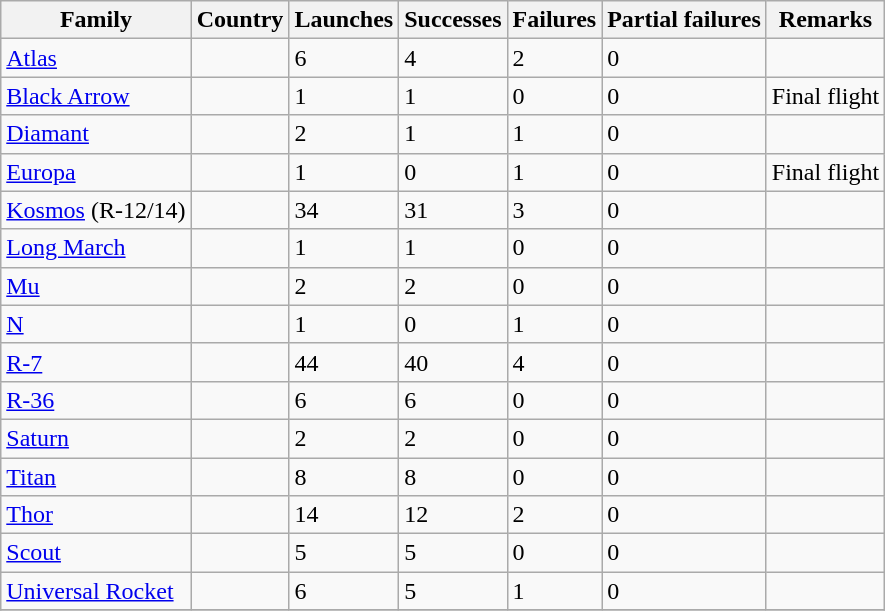<table class="wikitable sortable">
<tr>
<th>Family</th>
<th>Country</th>
<th>Launches</th>
<th>Successes</th>
<th>Failures</th>
<th>Partial failures</th>
<th>Remarks</th>
</tr>
<tr>
<td><a href='#'>Atlas</a></td>
<td></td>
<td>6</td>
<td>4</td>
<td>2</td>
<td>0</td>
<td></td>
</tr>
<tr>
<td><a href='#'>Black Arrow</a></td>
<td></td>
<td>1</td>
<td>1</td>
<td>0</td>
<td>0</td>
<td>Final flight</td>
</tr>
<tr>
<td><a href='#'>Diamant</a></td>
<td></td>
<td>2</td>
<td>1</td>
<td>1</td>
<td>0</td>
<td></td>
</tr>
<tr>
<td><a href='#'>Europa</a></td>
<td></td>
<td>1</td>
<td>0</td>
<td>1</td>
<td>0</td>
<td>Final flight</td>
</tr>
<tr>
<td><a href='#'>Kosmos</a> (R-12/14)</td>
<td></td>
<td>34</td>
<td>31</td>
<td>3</td>
<td>0</td>
<td></td>
</tr>
<tr>
<td><a href='#'>Long March</a></td>
<td></td>
<td>1</td>
<td>1</td>
<td>0</td>
<td>0</td>
<td></td>
</tr>
<tr>
<td><a href='#'>Mu</a></td>
<td></td>
<td>2</td>
<td>2</td>
<td>0</td>
<td>0</td>
<td></td>
</tr>
<tr>
<td><a href='#'>N</a></td>
<td></td>
<td>1</td>
<td>0</td>
<td>1</td>
<td>0</td>
<td></td>
</tr>
<tr>
<td><a href='#'>R-7</a></td>
<td></td>
<td>44</td>
<td>40</td>
<td>4</td>
<td>0</td>
<td></td>
</tr>
<tr>
<td><a href='#'>R-36</a></td>
<td></td>
<td>6</td>
<td>6</td>
<td>0</td>
<td>0</td>
<td></td>
</tr>
<tr>
<td><a href='#'>Saturn</a></td>
<td></td>
<td>2</td>
<td>2</td>
<td>0</td>
<td>0</td>
<td></td>
</tr>
<tr>
<td><a href='#'>Titan</a></td>
<td></td>
<td>8</td>
<td>8</td>
<td>0</td>
<td>0</td>
<td></td>
</tr>
<tr>
<td><a href='#'>Thor</a></td>
<td></td>
<td>14</td>
<td>12</td>
<td>2</td>
<td>0</td>
<td></td>
</tr>
<tr>
<td><a href='#'>Scout</a></td>
<td></td>
<td>5</td>
<td>5</td>
<td>0</td>
<td>0</td>
<td></td>
</tr>
<tr>
<td><a href='#'>Universal Rocket</a></td>
<td></td>
<td>6</td>
<td>5</td>
<td>1</td>
<td>0</td>
<td></td>
</tr>
<tr>
</tr>
</table>
